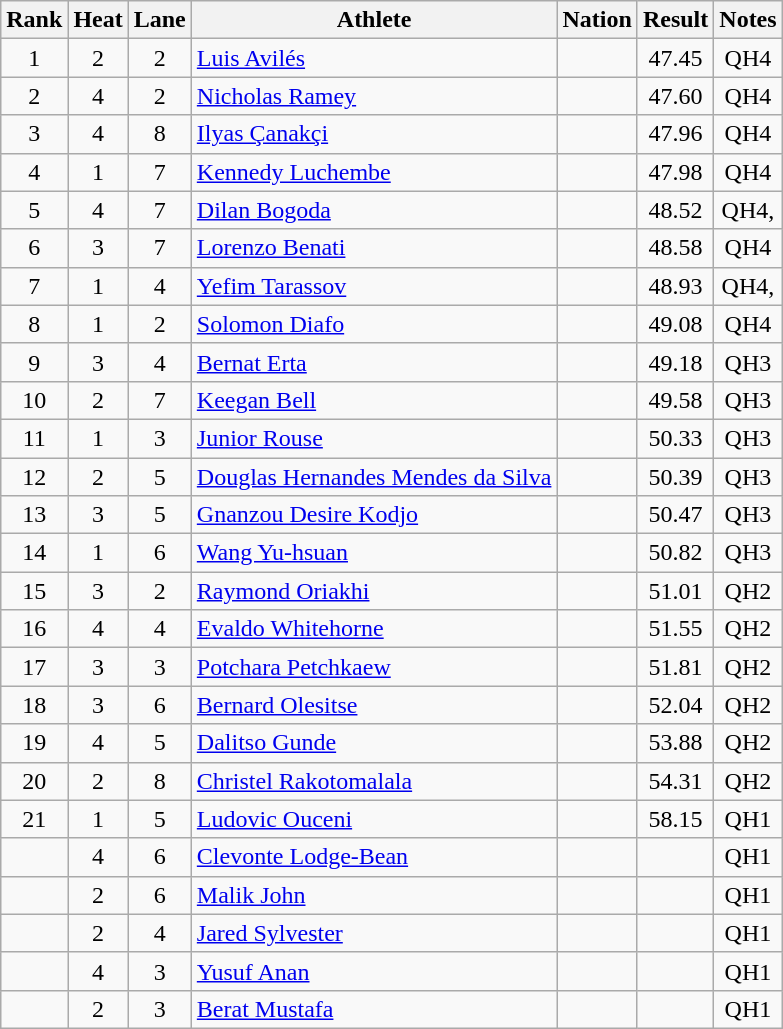<table class="wikitable sortable" style="text-align:center">
<tr>
<th>Rank</th>
<th>Heat</th>
<th>Lane</th>
<th>Athlete</th>
<th>Nation</th>
<th>Result</th>
<th>Notes</th>
</tr>
<tr>
<td>1</td>
<td>2</td>
<td>2</td>
<td align=left><a href='#'>Luis Avilés</a></td>
<td align=left></td>
<td>47.45</td>
<td>QH4</td>
</tr>
<tr>
<td>2</td>
<td>4</td>
<td>2</td>
<td align=left><a href='#'>Nicholas Ramey</a></td>
<td align=left></td>
<td>47.60</td>
<td>QH4</td>
</tr>
<tr>
<td>3</td>
<td>4</td>
<td>8</td>
<td align=left><a href='#'>Ilyas Çanakçi</a></td>
<td align=left></td>
<td>47.96</td>
<td>QH4</td>
</tr>
<tr>
<td>4</td>
<td>1</td>
<td>7</td>
<td align=left><a href='#'>Kennedy Luchembe</a></td>
<td align=left></td>
<td>47.98</td>
<td>QH4</td>
</tr>
<tr>
<td>5</td>
<td>4</td>
<td>7</td>
<td align=left><a href='#'>Dilan Bogoda</a></td>
<td align=left></td>
<td>48.52</td>
<td>QH4, </td>
</tr>
<tr>
<td>6</td>
<td>3</td>
<td>7</td>
<td align=left><a href='#'>Lorenzo Benati</a></td>
<td align=left></td>
<td>48.58</td>
<td>QH4</td>
</tr>
<tr>
<td>7</td>
<td>1</td>
<td>4</td>
<td align=left><a href='#'>Yefim Tarassov</a></td>
<td align=left></td>
<td>48.93</td>
<td>QH4, </td>
</tr>
<tr>
<td>8</td>
<td>1</td>
<td>2</td>
<td align=left><a href='#'>Solomon Diafo</a></td>
<td align=left></td>
<td>49.08</td>
<td>QH4</td>
</tr>
<tr>
<td>9</td>
<td>3</td>
<td>4</td>
<td align=left><a href='#'>Bernat Erta</a></td>
<td align=left></td>
<td>49.18</td>
<td>QH3</td>
</tr>
<tr>
<td>10</td>
<td>2</td>
<td>7</td>
<td align=left><a href='#'>Keegan Bell</a></td>
<td align=left></td>
<td>49.58</td>
<td>QH3</td>
</tr>
<tr>
<td>11</td>
<td>1</td>
<td>3</td>
<td align=left><a href='#'>Junior Rouse</a></td>
<td align=left></td>
<td>50.33</td>
<td>QH3</td>
</tr>
<tr>
<td>12</td>
<td>2</td>
<td>5</td>
<td align=left><a href='#'>Douglas Hernandes Mendes da Silva</a></td>
<td align=left></td>
<td>50.39</td>
<td>QH3</td>
</tr>
<tr>
<td>13</td>
<td>3</td>
<td>5</td>
<td align=left><a href='#'>Gnanzou Desire Kodjo</a></td>
<td align=left></td>
<td>50.47</td>
<td>QH3</td>
</tr>
<tr>
<td>14</td>
<td>1</td>
<td>6</td>
<td align=left><a href='#'>Wang Yu-hsuan</a></td>
<td align=left></td>
<td>50.82</td>
<td>QH3</td>
</tr>
<tr>
<td>15</td>
<td>3</td>
<td>2</td>
<td align=left><a href='#'>Raymond Oriakhi</a></td>
<td align=left></td>
<td>51.01</td>
<td>QH2</td>
</tr>
<tr>
<td>16</td>
<td>4</td>
<td>4</td>
<td align=left><a href='#'>Evaldo Whitehorne</a></td>
<td align=left></td>
<td>51.55</td>
<td>QH2</td>
</tr>
<tr>
<td>17</td>
<td>3</td>
<td>3</td>
<td align=left><a href='#'>Potchara Petchkaew</a></td>
<td align=left></td>
<td>51.81</td>
<td>QH2</td>
</tr>
<tr>
<td>18</td>
<td>3</td>
<td>6</td>
<td align=left><a href='#'>Bernard Olesitse</a></td>
<td align=left></td>
<td>52.04</td>
<td>QH2</td>
</tr>
<tr>
<td>19</td>
<td>4</td>
<td>5</td>
<td align=left><a href='#'>Dalitso Gunde</a></td>
<td align=left></td>
<td>53.88</td>
<td>QH2</td>
</tr>
<tr>
<td>20</td>
<td>2</td>
<td>8</td>
<td align=left><a href='#'>Christel Rakotomalala</a></td>
<td align=left></td>
<td>54.31</td>
<td>QH2</td>
</tr>
<tr>
<td>21</td>
<td>1</td>
<td>5</td>
<td align=left><a href='#'>Ludovic Ouceni</a></td>
<td align=left></td>
<td>58.15</td>
<td>QH1</td>
</tr>
<tr>
<td></td>
<td>4</td>
<td>6</td>
<td align=left><a href='#'>Clevonte Lodge-Bean</a></td>
<td align=left></td>
<td></td>
<td>QH1</td>
</tr>
<tr>
<td></td>
<td>2</td>
<td>6</td>
<td align=left><a href='#'>Malik John</a></td>
<td align=left></td>
<td></td>
<td> QH1</td>
</tr>
<tr>
<td></td>
<td>2</td>
<td>4</td>
<td align=left><a href='#'>Jared Sylvester</a></td>
<td align=left></td>
<td></td>
<td> QH1</td>
</tr>
<tr>
<td></td>
<td>4</td>
<td>3</td>
<td align=left><a href='#'>Yusuf Anan</a></td>
<td align=left></td>
<td></td>
<td> QH1</td>
</tr>
<tr>
<td></td>
<td>2</td>
<td>3</td>
<td align=left><a href='#'>Berat Mustafa</a></td>
<td align=left></td>
<td></td>
<td>QH1</td>
</tr>
</table>
